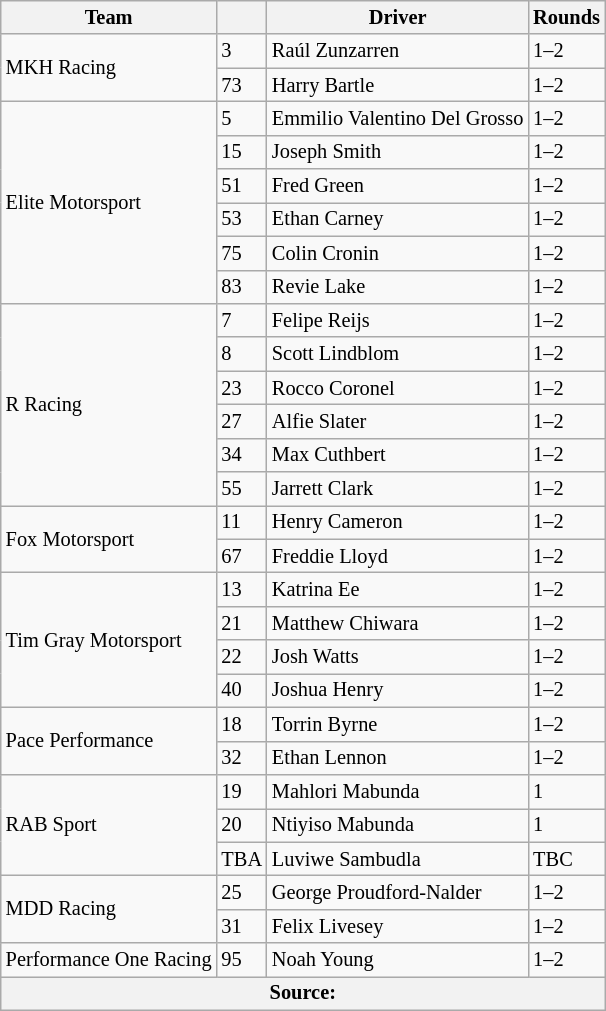<table class="wikitable" style="font-size: 85%">
<tr>
<th>Team</th>
<th></th>
<th>Driver</th>
<th>Rounds</th>
</tr>
<tr>
<td rowspan=2>MKH Racing</td>
<td>3</td>
<td> Raúl Zunzarren</td>
<td>1–2</td>
</tr>
<tr>
<td>73</td>
<td> Harry Bartle</td>
<td>1–2</td>
</tr>
<tr>
<td rowspan=6>Elite Motorsport</td>
<td>5</td>
<td> Emmilio Valentino Del Grosso</td>
<td>1–2</td>
</tr>
<tr>
<td>15</td>
<td> Joseph Smith</td>
<td>1–2</td>
</tr>
<tr>
<td>51</td>
<td> Fred Green</td>
<td>1–2</td>
</tr>
<tr>
<td>53</td>
<td> Ethan Carney</td>
<td>1–2</td>
</tr>
<tr>
<td>75</td>
<td> Colin Cronin</td>
<td>1–2</td>
</tr>
<tr>
<td>83</td>
<td> Revie Lake</td>
<td>1–2</td>
</tr>
<tr>
<td rowspan=6>R Racing</td>
<td>7</td>
<td> Felipe Reijs</td>
<td>1–2</td>
</tr>
<tr>
<td>8</td>
<td> Scott Lindblom</td>
<td>1–2</td>
</tr>
<tr>
<td>23</td>
<td> Rocco Coronel</td>
<td>1–2</td>
</tr>
<tr>
<td>27</td>
<td> Alfie Slater</td>
<td>1–2</td>
</tr>
<tr>
<td>34</td>
<td> Max Cuthbert</td>
<td>1–2</td>
</tr>
<tr>
<td>55</td>
<td> Jarrett Clark</td>
<td>1–2</td>
</tr>
<tr>
<td rowspan=2>Fox Motorsport</td>
<td>11</td>
<td> Henry Cameron</td>
<td>1–2</td>
</tr>
<tr>
<td>67</td>
<td> Freddie Lloyd</td>
<td>1–2</td>
</tr>
<tr>
<td rowspan=4>Tim Gray Motorsport</td>
<td>13</td>
<td> Katrina Ee</td>
<td>1–2</td>
</tr>
<tr>
<td>21</td>
<td> Matthew Chiwara</td>
<td>1–2</td>
</tr>
<tr>
<td>22</td>
<td> Josh Watts</td>
<td>1–2</td>
</tr>
<tr>
<td>40</td>
<td> Joshua Henry</td>
<td>1–2</td>
</tr>
<tr>
<td rowspan=2>Pace Performance</td>
<td>18</td>
<td> Torrin Byrne</td>
<td>1–2</td>
</tr>
<tr>
<td>32</td>
<td> Ethan Lennon</td>
<td>1–2</td>
</tr>
<tr>
<td rowspan=3>RAB Sport</td>
<td>19</td>
<td> Mahlori Mabunda</td>
<td>1</td>
</tr>
<tr>
<td>20</td>
<td> Ntiyiso Mabunda</td>
<td>1</td>
</tr>
<tr>
<td>TBA</td>
<td> Luviwe Sambudla</td>
<td>TBC</td>
</tr>
<tr>
<td rowspan=2>MDD Racing</td>
<td>25</td>
<td> George Proudford-Nalder</td>
<td>1–2</td>
</tr>
<tr>
<td>31</td>
<td> Felix Livesey</td>
<td>1–2</td>
</tr>
<tr>
<td>Performance One Racing</td>
<td>95</td>
<td> Noah Young</td>
<td>1–2</td>
</tr>
<tr>
<th colspan="4">Source:</th>
</tr>
</table>
